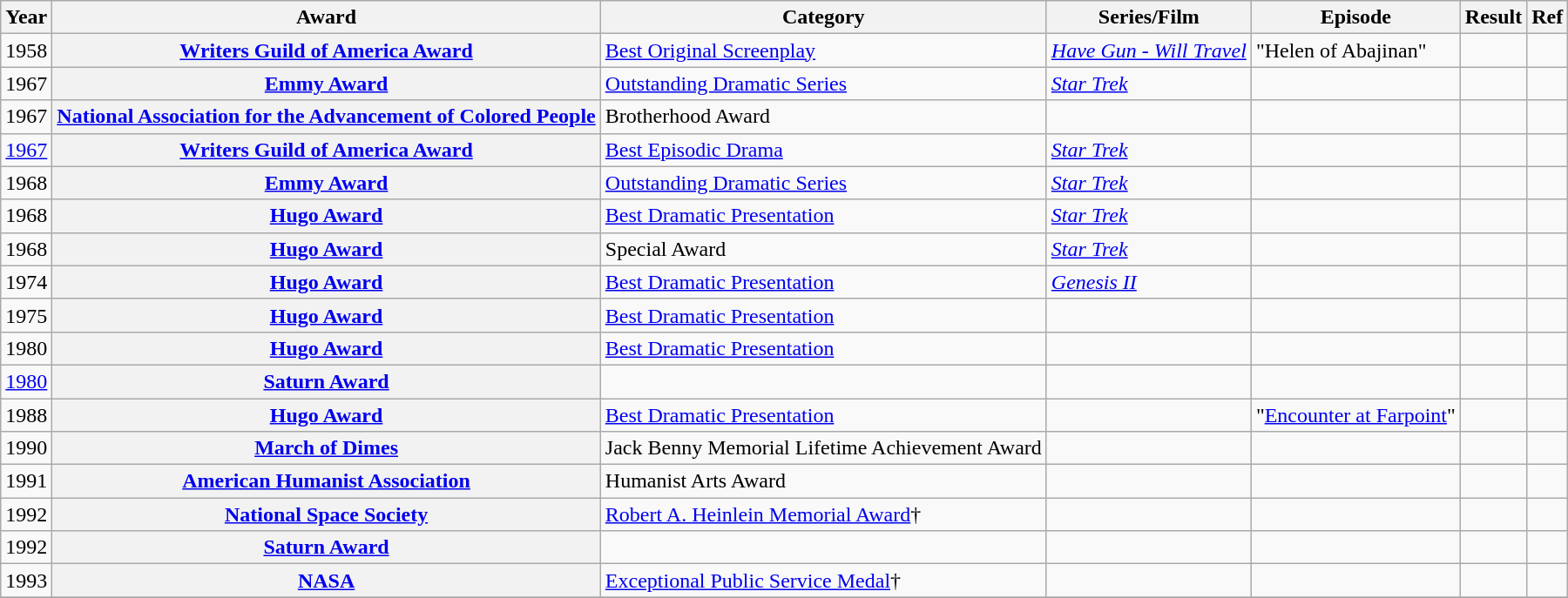<table class="wikitable plainrowheaders sortable">
<tr>
<th scope="col">Year</th>
<th scope="col">Award</th>
<th scope="col">Category</th>
<th scope="col">Series/Film</th>
<th scope="col">Episode</th>
<th scope="col">Result</th>
<th scope="col" class="unsortable">Ref</th>
</tr>
<tr>
<td>1958</td>
<th scope="row"><a href='#'>Writers Guild of America Award</a></th>
<td><a href='#'>Best Original Screenplay</a></td>
<td><em><a href='#'>Have Gun - Will Travel</a></em></td>
<td>"Helen of Abajinan"</td>
<td></td>
<td></td>
</tr>
<tr>
<td>1967</td>
<th scope="row"><a href='#'>Emmy Award</a></th>
<td><a href='#'>Outstanding Dramatic Series</a></td>
<td><em><a href='#'>Star Trek</a></em></td>
<td></td>
<td></td>
<td></td>
</tr>
<tr>
<td>1967</td>
<th scope="row"><a href='#'>National Association for the Advancement of Colored People</a></th>
<td>Brotherhood Award</td>
<td></td>
<td></td>
<td></td>
<td></td>
</tr>
<tr>
<td><a href='#'>1967</a></td>
<th scope="row"><a href='#'>Writers Guild of America Award</a></th>
<td><a href='#'>Best Episodic Drama</a></td>
<td><em><a href='#'>Star Trek</a></em></td>
<td></td>
<td></td>
<td></td>
</tr>
<tr>
<td>1968</td>
<th scope="row"><a href='#'>Emmy Award</a></th>
<td><a href='#'>Outstanding Dramatic Series</a></td>
<td><em><a href='#'>Star Trek</a></em></td>
<td></td>
<td></td>
<td></td>
</tr>
<tr>
<td>1968</td>
<th scope="row"><a href='#'>Hugo Award</a></th>
<td><a href='#'>Best Dramatic Presentation</a></td>
<td><em><a href='#'>Star Trek</a></em></td>
<td></td>
<td></td>
<td></td>
</tr>
<tr>
<td>1968</td>
<th scope="row"><a href='#'>Hugo Award</a></th>
<td>Special Award</td>
<td><em><a href='#'>Star Trek</a></em></td>
<td></td>
<td></td>
<td></td>
</tr>
<tr>
<td>1974</td>
<th scope="row"><a href='#'>Hugo Award</a></th>
<td><a href='#'>Best Dramatic Presentation</a></td>
<td><em><a href='#'>Genesis II</a></em></td>
<td></td>
<td></td>
<td></td>
</tr>
<tr>
<td>1975</td>
<th scope="row"><a href='#'>Hugo Award</a></th>
<td><a href='#'>Best Dramatic Presentation</a></td>
<td></td>
<td></td>
<td></td>
<td></td>
</tr>
<tr>
<td>1980</td>
<th scope="row"><a href='#'>Hugo Award</a></th>
<td><a href='#'>Best Dramatic Presentation</a></td>
<td></td>
<td></td>
<td></td>
<td></td>
</tr>
<tr>
<td><a href='#'>1980</a></td>
<th scope="row"><a href='#'>Saturn Award</a></th>
<td></td>
<td></td>
<td></td>
<td></td>
<td></td>
</tr>
<tr>
<td>1988</td>
<th scope="row"><a href='#'>Hugo Award</a></th>
<td><a href='#'>Best Dramatic Presentation</a></td>
<td></td>
<td>"<a href='#'>Encounter at Farpoint</a>"</td>
<td></td>
<td></td>
</tr>
<tr>
<td>1990</td>
<th scope="row"><a href='#'>March of Dimes</a></th>
<td>Jack Benny Memorial Lifetime Achievement Award</td>
<td></td>
<td></td>
<td></td>
<td></td>
</tr>
<tr>
<td>1991</td>
<th scope="row"><a href='#'>American Humanist Association</a></th>
<td>Humanist Arts Award</td>
<td></td>
<td></td>
<td></td>
<td></td>
</tr>
<tr>
<td>1992</td>
<th scope="row"><a href='#'>National Space Society</a></th>
<td><a href='#'>Robert A. Heinlein Memorial Award</a>†</td>
<td></td>
<td></td>
<td></td>
<td></td>
</tr>
<tr>
<td>1992</td>
<th scope="row"><a href='#'>Saturn Award</a></th>
<td></td>
<td></td>
<td></td>
<td></td>
<td></td>
</tr>
<tr>
<td>1993</td>
<th scope="row"><a href='#'>NASA</a></th>
<td><a href='#'>Exceptional Public Service Medal</a>†</td>
<td></td>
<td></td>
<td></td>
<td></td>
</tr>
<tr>
</tr>
</table>
